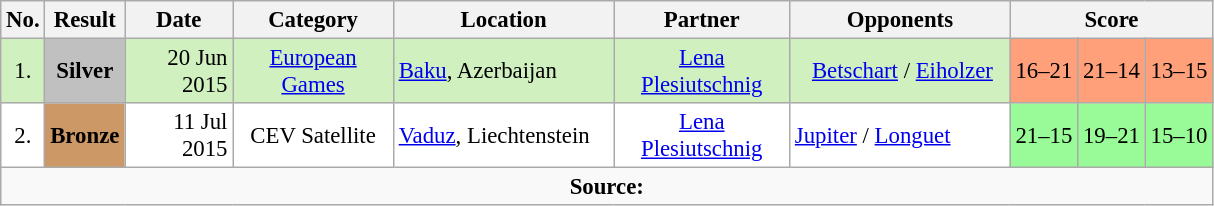<table class="sortable wikitable" style=font-size:95%>
<tr>
<th>No.</th>
<th>Result</th>
<th width="65">Date</th>
<th width="100">Category</th>
<th width="140">Location</th>
<th width="110">Partner</th>
<th width="140">Opponents</th>
<th colspan="3">Score</th>
</tr>
<tr bgcolor=#d0f0c0>
<td align=center>1.</td>
<td align=center style="background:silver;"><strong>Silver</strong></td>
<td align=right>20 Jun 2015</td>
<td align=center><a href='#'>European Games</a></td>
<td> <a href='#'>Baku</a>, Azerbaijan</td>
<td align=center><a href='#'>Lena Plesiutschnig</a></td>
<td>   <a href='#'>Betschart</a> / <a href='#'>Eiholzer</a></td>
<td style="background:#ffa07a;">16–21</td>
<td style="background:#ffa07a;">21–14</td>
<td style="background:#ffa07a;">13–15</td>
</tr>
<tr bgcolor=#ffffff>
<td align=center>2.</td>
<td align=center style="background:#cc9966;"><strong>Bronze</strong></td>
<td align=right>11 Jul 2015</td>
<td align=center>CEV Satellite</td>
<td> <a href='#'>Vaduz</a>, Liechtenstein</td>
<td align=center><a href='#'>Lena Plesiutschnig</a></td>
<td> <a href='#'>Jupiter</a> / <a href='#'>Longuet</a></td>
<td bgcolor=98FB98>21–15</td>
<td bgcolor=98FB98>19–21</td>
<td bgcolor=98FB98>15–10</td>
</tr>
<tr>
<td align=center colspan ="10"><strong>Source:</strong> </td>
</tr>
</table>
